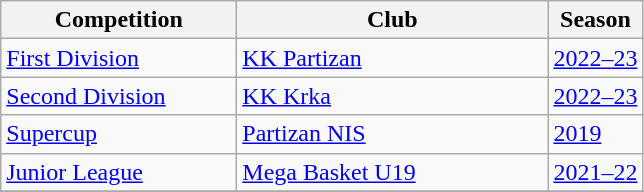<table class="wikitable">
<tr>
<th width=150>Competition</th>
<th width=200>Club</th>
<th>Season</th>
</tr>
<tr>
<td><a href='#'>First Division</a></td>
<td> <a href='#'>KK Partizan</a></td>
<td><a href='#'>2022–23</a></td>
</tr>
<tr>
<td><a href='#'>Second Division</a></td>
<td> <a href='#'>KK Krka</a></td>
<td><a href='#'>2022–23</a></td>
</tr>
<tr>
<td><a href='#'>Supercup</a></td>
<td> <a href='#'>Partizan NIS</a></td>
<td><a href='#'>2019</a></td>
</tr>
<tr>
<td><a href='#'>Junior League</a></td>
<td> <a href='#'>Mega Basket U19</a></td>
<td><a href='#'>2021–22</a></td>
</tr>
<tr>
</tr>
</table>
